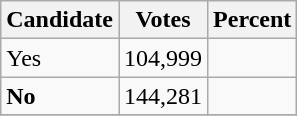<table class="wikitable">
<tr>
<th>Candidate</th>
<th>Votes</th>
<th>Percent</th>
</tr>
<tr>
<td>Yes</td>
<td style="text-align:right;">104,999</td>
<td style="text-align:right;"></td>
</tr>
<tr>
<td style="font-weight:bold;">No</td>
<td style="text-align:right;">144,281</td>
<td style="text-align:right;"></td>
</tr>
<tr>
</tr>
</table>
